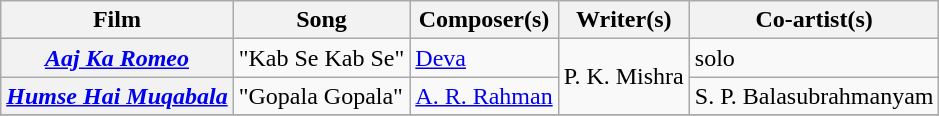<table class="wikitable sortable">
<tr>
<th>Film</th>
<th>Song</th>
<th>Composer(s)</th>
<th>Writer(s)</th>
<th>Co-artist(s)</th>
</tr>
<tr>
<th><a href='#'><em>Aaj Ka Romeo</em></a></th>
<td>"Kab Se Kab Se"</td>
<td><a href='#'>Deva</a></td>
<td rowspan=2>P. K. Mishra</td>
<td rowspan=>solo</td>
</tr>
<tr>
<th><em><a href='#'>Humse Hai Muqabala</a></em></th>
<td>"Gopala Gopala"</td>
<td rowspan=><a href='#'>A. R. Rahman</a></td>
<td rowspan=>S. P. Balasubrahmanyam</td>
</tr>
<tr>
</tr>
</table>
